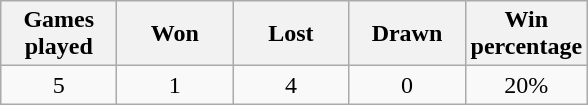<table class="wikitable" style="text-align:center">
<tr>
<th width="70">Games played</th>
<th width="70">Won</th>
<th width="70">Lost</th>
<th width="70">Drawn</th>
<th width="70">Win percentage</th>
</tr>
<tr>
<td>5</td>
<td>1</td>
<td>4</td>
<td>0</td>
<td>20%</td>
</tr>
</table>
